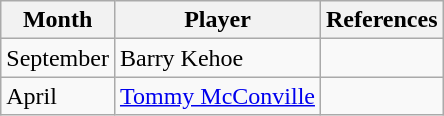<table class="wikitable">
<tr>
<th>Month</th>
<th>Player</th>
<th>References</th>
</tr>
<tr>
<td>September</td>
<td> Barry Kehoe</td>
<td align=center></td>
</tr>
<tr>
<td>April</td>
<td> <a href='#'>Tommy McConville</a></td>
<td align=center></td>
</tr>
</table>
